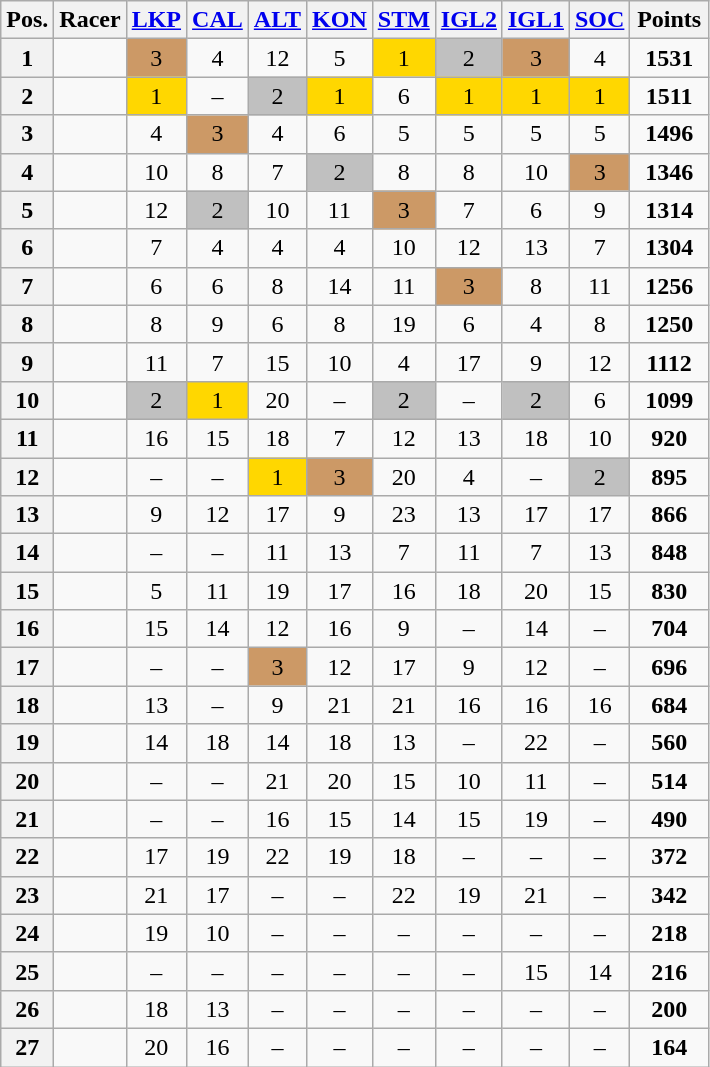<table class="wikitable sortable plainrowheaders" style="text-align:center;">
<tr>
<th scope="col">Pos.</th>
<th scope="col">Racer</th>
<th scope="col"> <a href='#'>LKP</a></th>
<th scope="col"> <a href='#'>CAL</a></th>
<th scope="col"> <a href='#'>ALT</a></th>
<th scope="col"> <a href='#'>KON</a></th>
<th scope="col"> <a href='#'>STM</a></th>
<th scope="col"> <a href='#'>IGL2</a></th>
<th scope="col"> <a href='#'>IGL1</a></th>
<th scope="col"> <a href='#'>SOC</a></th>
<th style="width:45px;">Points</th>
</tr>
<tr>
<th style="text-align:center;">1</th>
<td align="left"></td>
<td style="background:#c96;">3</td>
<td>4</td>
<td>12</td>
<td>5</td>
<td style="background:gold;">1</td>
<td style="background:silver;">2</td>
<td style="background:#c96;">3</td>
<td>4</td>
<td><strong>1531</strong></td>
</tr>
<tr>
<th style="text-align:center;">2</th>
<td align="left"></td>
<td style="background:gold;">1</td>
<td>–</td>
<td style="background:silver;">2</td>
<td style="background:gold;">1</td>
<td>6</td>
<td style="background:gold;">1</td>
<td style="background:gold;">1</td>
<td style="background:gold;">1</td>
<td><strong>1511</strong></td>
</tr>
<tr>
<th style="text-align:center;">3</th>
<td align="left"></td>
<td>4</td>
<td style="background:#c96;">3</td>
<td>4</td>
<td>6</td>
<td>5</td>
<td>5</td>
<td>5</td>
<td>5</td>
<td><strong>1496</strong></td>
</tr>
<tr>
<th style="text-align:center;">4</th>
<td align="left"></td>
<td>10</td>
<td>8</td>
<td>7</td>
<td style="background:silver;">2</td>
<td>8</td>
<td>8</td>
<td>10</td>
<td style="background:#c96;">3</td>
<td><strong>1346</strong></td>
</tr>
<tr>
<th style="text-align:center;">5</th>
<td align="left"></td>
<td>12</td>
<td style="background:silver;">2</td>
<td>10</td>
<td>11</td>
<td style="background:#c96;">3</td>
<td>7</td>
<td>6</td>
<td>9</td>
<td><strong>1314</strong></td>
</tr>
<tr>
<th style="text-align:center;">6</th>
<td align="left"></td>
<td>7</td>
<td>4</td>
<td>4</td>
<td>4</td>
<td>10</td>
<td>12</td>
<td>13</td>
<td>7</td>
<td><strong>1304</strong></td>
</tr>
<tr>
<th style="text-align:center;">7</th>
<td align="left"></td>
<td>6</td>
<td>6</td>
<td>8</td>
<td>14</td>
<td>11</td>
<td style="background:#c96;">3</td>
<td>8</td>
<td>11</td>
<td><strong>1256</strong></td>
</tr>
<tr>
<th style="text-align:center;">8</th>
<td align="left"></td>
<td>8</td>
<td>9</td>
<td>6</td>
<td>8</td>
<td>19</td>
<td>6</td>
<td>4</td>
<td>8</td>
<td><strong>1250</strong></td>
</tr>
<tr>
<th style="text-align:center;">9</th>
<td align="left"></td>
<td>11</td>
<td>7</td>
<td>15</td>
<td>10</td>
<td>4</td>
<td>17</td>
<td>9</td>
<td>12</td>
<td><strong>1112</strong></td>
</tr>
<tr>
<th style="text-align:center;">10</th>
<td align="left"></td>
<td style="background:silver;">2</td>
<td style="background:gold;">1</td>
<td>20</td>
<td>–</td>
<td style="background:silver;">2</td>
<td>–</td>
<td style="background:silver;">2</td>
<td>6</td>
<td><strong>1099</strong></td>
</tr>
<tr>
<th style="text-align:center;">11</th>
<td align="left"></td>
<td>16</td>
<td>15</td>
<td>18</td>
<td>7</td>
<td>12</td>
<td>13</td>
<td>18</td>
<td>10</td>
<td><strong>920</strong></td>
</tr>
<tr>
<th style="text-align:center;">12</th>
<td align="left"></td>
<td>–</td>
<td>–</td>
<td style="background:gold;">1</td>
<td style="background:#c96;">3</td>
<td>20</td>
<td>4</td>
<td>–</td>
<td style="background:silver;">2</td>
<td><strong>895</strong></td>
</tr>
<tr>
<th style="text-align:center;">13</th>
<td align="left"></td>
<td>9</td>
<td>12</td>
<td>17</td>
<td>9</td>
<td>23</td>
<td>13</td>
<td>17</td>
<td>17</td>
<td><strong>866</strong></td>
</tr>
<tr>
<th style="text-align:center;">14</th>
<td align="left"></td>
<td>–</td>
<td>–</td>
<td>11</td>
<td>13</td>
<td>7</td>
<td>11</td>
<td>7</td>
<td>13</td>
<td><strong>848</strong></td>
</tr>
<tr>
<th style="text-align:center;">15</th>
<td align="left"></td>
<td>5</td>
<td>11</td>
<td>19</td>
<td>17</td>
<td>16</td>
<td>18</td>
<td>20</td>
<td>15</td>
<td><strong>830</strong></td>
</tr>
<tr>
<th style="text-align:center;">16</th>
<td align="left"></td>
<td>15</td>
<td>14</td>
<td>12</td>
<td>16</td>
<td>9</td>
<td>–</td>
<td>14</td>
<td>–</td>
<td><strong>704</strong></td>
</tr>
<tr>
<th style="text-align:center;">17</th>
<td align="left"></td>
<td>–</td>
<td>–</td>
<td style="background:#c96;">3</td>
<td>12</td>
<td>17</td>
<td>9</td>
<td>12</td>
<td>–</td>
<td><strong>696</strong></td>
</tr>
<tr>
<th style="text-align:center;">18</th>
<td align="left"></td>
<td>13</td>
<td>–</td>
<td>9</td>
<td>21</td>
<td>21</td>
<td>16</td>
<td>16</td>
<td>16</td>
<td><strong>684</strong></td>
</tr>
<tr>
<th style="text-align:center;">19</th>
<td align="left"></td>
<td>14</td>
<td>18</td>
<td>14</td>
<td>18</td>
<td>13</td>
<td>–</td>
<td>22</td>
<td>–</td>
<td><strong>560</strong></td>
</tr>
<tr>
<th style="text-align:center;">20</th>
<td align="left"></td>
<td>–</td>
<td>–</td>
<td>21</td>
<td>20</td>
<td>15</td>
<td>10</td>
<td>11</td>
<td>–</td>
<td><strong>514</strong></td>
</tr>
<tr>
<th style="text-align:center;">21</th>
<td align="left"></td>
<td>–</td>
<td>–</td>
<td>16</td>
<td>15</td>
<td>14</td>
<td>15</td>
<td>19</td>
<td>–</td>
<td><strong>490</strong></td>
</tr>
<tr>
<th style="text-align:center;">22</th>
<td align="left"></td>
<td>17</td>
<td>19</td>
<td>22</td>
<td>19</td>
<td>18</td>
<td>–</td>
<td>–</td>
<td>–</td>
<td><strong>372</strong></td>
</tr>
<tr>
<th style="text-align:center;">23</th>
<td align="left"></td>
<td>21</td>
<td>17</td>
<td>–</td>
<td>–</td>
<td>22</td>
<td>19</td>
<td>21</td>
<td>–</td>
<td><strong>342</strong></td>
</tr>
<tr>
<th style="text-align:center;">24</th>
<td align="left"></td>
<td>19</td>
<td>10</td>
<td>–</td>
<td>–</td>
<td>–</td>
<td>–</td>
<td>–</td>
<td>–</td>
<td><strong>218</strong></td>
</tr>
<tr>
<th style="text-align:center;">25</th>
<td align="left"></td>
<td>–</td>
<td>–</td>
<td>–</td>
<td>–</td>
<td>–</td>
<td>–</td>
<td>15</td>
<td>14</td>
<td><strong>216</strong></td>
</tr>
<tr>
<th style="text-align:center;">26</th>
<td align="left"></td>
<td>18</td>
<td>13</td>
<td>–</td>
<td>–</td>
<td>–</td>
<td>–</td>
<td>–</td>
<td>–</td>
<td><strong>200</strong></td>
</tr>
<tr>
<th style="text-align:center;">27</th>
<td align="left"></td>
<td>20</td>
<td>16</td>
<td>–</td>
<td>–</td>
<td>–</td>
<td>–</td>
<td>–</td>
<td>–</td>
<td><strong>164</strong></td>
</tr>
</table>
